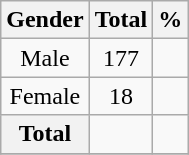<table class="wikitable">
<tr>
<th style="text-align:center">Gender</th>
<th style="text-align:center">Total</th>
<th style="text-align:center">%</th>
</tr>
<tr>
<td style="text-align:center">Male</td>
<td style="text-align:center">177</td>
<td style="text-align:center"></td>
</tr>
<tr>
<td style="text-align:center">Female</td>
<td style="text-align:center">18</td>
<td style="text-align:center"></td>
</tr>
<tr>
<th style="text-align:center">Total</th>
<td style="text-align:center"></td>
<td style="text-align:center"></td>
</tr>
<tr>
</tr>
</table>
